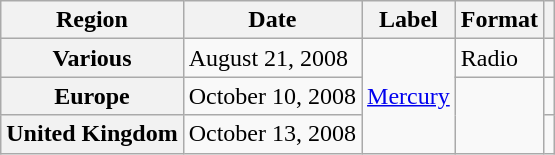<table class="wikitable plainrowheaders">
<tr>
<th scope="col">Region</th>
<th scope="col">Date</th>
<th scope="col">Label</th>
<th scope="col">Format</th>
<th scope="col"></th>
</tr>
<tr>
<th scope="row">Various</th>
<td>August 21, 2008</td>
<td rowspan="3"><a href='#'>Mercury</a></td>
<td>Radio</td>
<td></td>
</tr>
<tr>
<th scope="row">Europe</th>
<td>October 10, 2008</td>
<td rowspan="2"></td>
<td></td>
</tr>
<tr>
<th scope="row">United Kingdom</th>
<td>October 13, 2008</td>
<td></td>
</tr>
</table>
